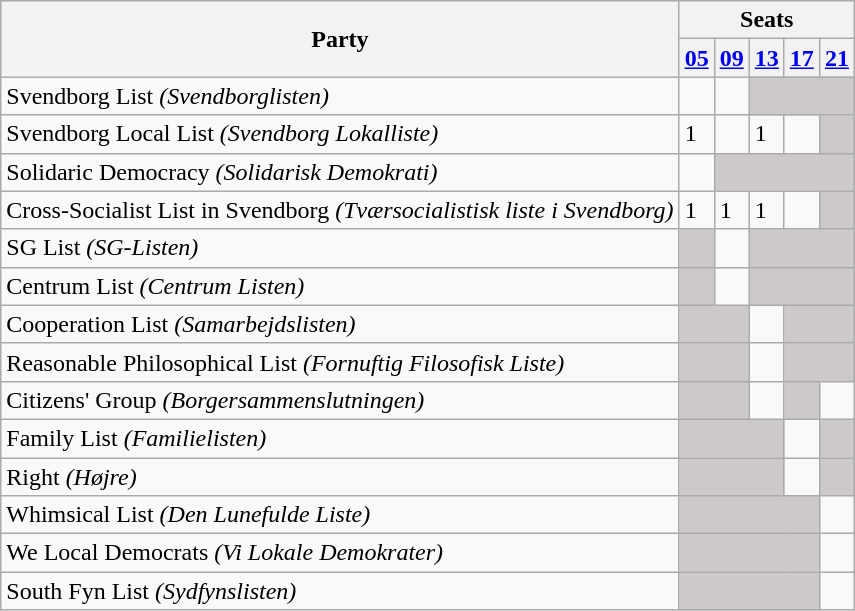<table class="wikitable">
<tr>
<th rowspan=2>Party</th>
<th colspan=11>Seats</th>
</tr>
<tr>
<th><a href='#'>05</a></th>
<th><a href='#'>09</a></th>
<th><a href='#'>13</a></th>
<th><a href='#'>17</a></th>
<th><a href='#'>21</a></th>
</tr>
<tr>
<td>Svendborg List <em>(Svendborglisten)</em></td>
<td></td>
<td></td>
<td style="background:#CDC9C9;" colspan=3></td>
</tr>
<tr>
<td>Svendborg Local List <em>(Svendborg Lokalliste)</em></td>
<td>1</td>
<td></td>
<td>1</td>
<td></td>
<td style="background:#CDC9C9;"></td>
</tr>
<tr>
<td>Solidaric Democracy <em>(Solidarisk Demokrati)</em></td>
<td></td>
<td style="background:#CDC9C9;" colspan=4></td>
</tr>
<tr>
<td>Cross-Socialist List in Svendborg <em>(Tværsocialistisk liste i Svendborg)</em></td>
<td>1</td>
<td>1</td>
<td>1</td>
<td></td>
<td style="background:#CDC9C9;"></td>
</tr>
<tr>
<td>SG List <em>(SG-Listen)</em></td>
<td style="background:#CDC9C9;"></td>
<td></td>
<td style="background:#CDC9C9;" colspan=3></td>
</tr>
<tr>
<td>Centrum List <em>(Centrum Listen)</em></td>
<td style="background:#CDC9C9;"></td>
<td></td>
<td style="background:#CDC9C9;" colspan=3></td>
</tr>
<tr>
<td>Cooperation List <em>(Samarbejdslisten)</em></td>
<td style="background:#CDC9C9;" colspan=2></td>
<td></td>
<td style="background:#CDC9C9;" colspan=2></td>
</tr>
<tr>
<td>Reasonable Philosophical List <em>(Fornuftig Filosofisk Liste)</em></td>
<td style="background:#CDC9C9;" colspan=2></td>
<td></td>
<td style="background:#CDC9C9;" colspan=2></td>
</tr>
<tr>
<td>Citizens' Group <em>(Borgersammenslutningen)</em></td>
<td style="background:#CDC9C9;" colspan=2></td>
<td></td>
<td style="background:#CDC9C9;"></td>
<td></td>
</tr>
<tr>
<td>Family List <em>(Familielisten)</em></td>
<td style="background:#CDC9C9;" colspan=3></td>
<td></td>
<td style="background:#CDC9C9;"></td>
</tr>
<tr>
<td>Right <em>(Højre)</em></td>
<td style="background:#CDC9C9;" colspan=3></td>
<td></td>
<td style="background:#CDC9C9;"></td>
</tr>
<tr>
<td>Whimsical List <em>(Den Lunefulde Liste)</em></td>
<td style="background:#CDC9C9;" colspan=4></td>
<td></td>
</tr>
<tr>
<td>We Local Democrats <em>(Vi Lokale Demokrater)</em></td>
<td style="background:#CDC9C9;" colspan=4></td>
<td></td>
</tr>
<tr>
<td>South Fyn List <em>(Sydfynslisten)</em></td>
<td style="background:#CDC9C9;" colspan=4></td>
<td></td>
</tr>
</table>
